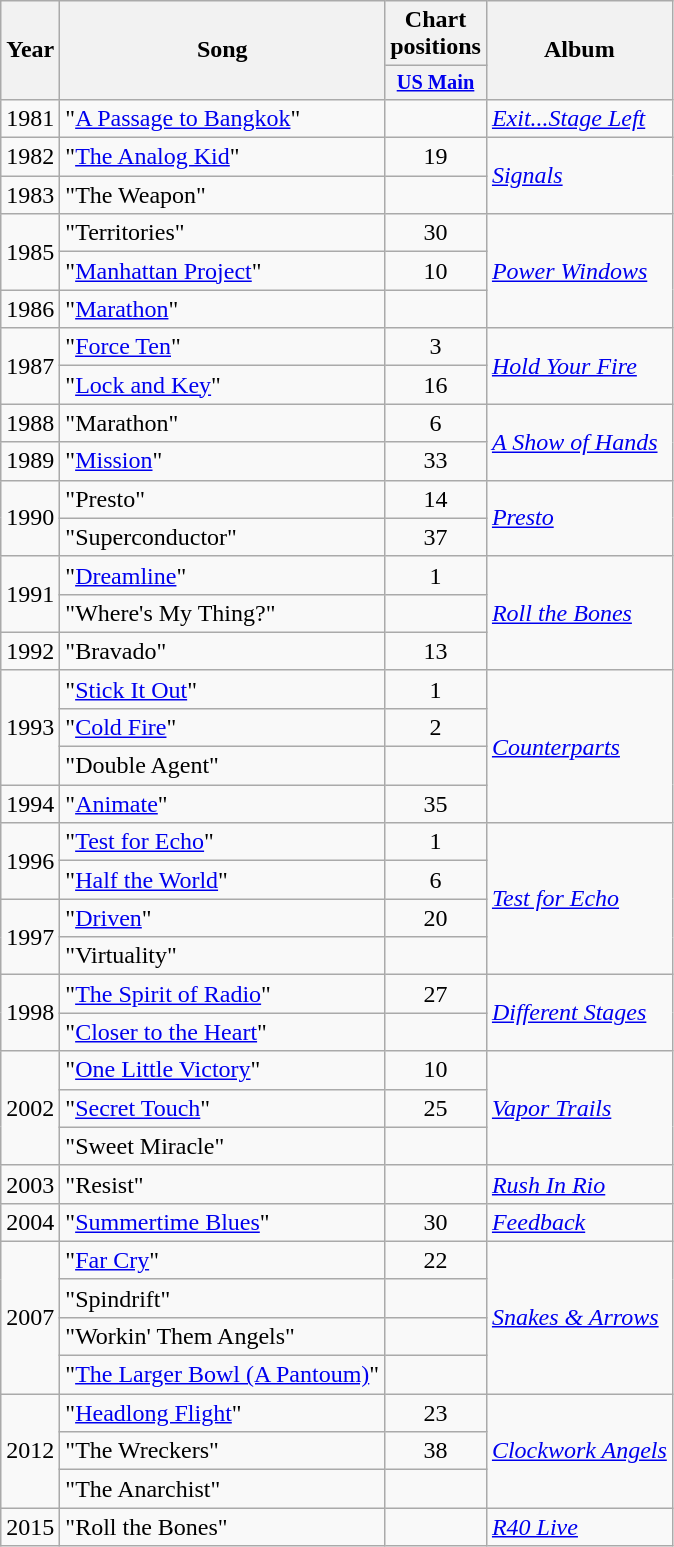<table class="wikitable">
<tr>
<th rowspan="2">Year</th>
<th rowspan="2">Song</th>
<th colspan="1">Chart positions</th>
<th rowspan="2">Album</th>
</tr>
<tr>
<th style="width:3em;font-size:85%"><a href='#'>US Main</a><br></th>
</tr>
<tr>
<td>1981</td>
<td>"<a href='#'>A Passage to Bangkok</a>"  <br> </td>
<td style="text-align:center;"></td>
<td><em><a href='#'>Exit...Stage Left</a></em></td>
</tr>
<tr>
<td>1982</td>
<td>"<a href='#'>The Analog Kid</a>" <em></em></td>
<td style="text-align:center;">19</td>
<td rowspan="2"><em><a href='#'>Signals</a></em></td>
</tr>
<tr>
<td>1983</td>
<td>"The Weapon" <br></td>
<td style="text-align:center;"></td>
</tr>
<tr>
<td rowspan="2">1985</td>
<td>"Territories" <em></em></td>
<td style="text-align:center;">30</td>
<td rowspan="3"><em><a href='#'>Power Windows</a></em></td>
</tr>
<tr>
<td>"<a href='#'>Manhattan Project</a>" <em></em></td>
<td style="text-align:center;">10</td>
</tr>
<tr>
<td>1986</td>
<td>"<a href='#'>Marathon</a>"</td>
<td style="text-align:center;"></td>
</tr>
<tr>
<td rowspan="2">1987</td>
<td>"<a href='#'>Force Ten</a>"</td>
<td style="text-align:center;">3</td>
<td rowspan="2"><em><a href='#'>Hold Your Fire</a></em></td>
</tr>
<tr>
<td>"<a href='#'>Lock and Key</a>"</td>
<td style="text-align:center;">16</td>
</tr>
<tr>
<td>1988</td>
<td>"Marathon" </td>
<td style="text-align:center;">6</td>
<td rowspan="2"><em><a href='#'>A Show of Hands</a></em></td>
</tr>
<tr>
<td>1989</td>
<td>"<a href='#'>Mission</a>" </td>
<td style="text-align:center;">33</td>
</tr>
<tr>
<td rowspan="2">1990</td>
<td>"Presto" <em></em></td>
<td style="text-align:center;">14</td>
<td rowspan="2"><em><a href='#'>Presto</a></em></td>
</tr>
<tr>
<td>"Superconductor"</td>
<td style="text-align:center;">37</td>
</tr>
<tr>
<td rowspan="2">1991</td>
<td>"<a href='#'>Dreamline</a>"</td>
<td style="text-align:center;">1</td>
<td rowspan="3"><em><a href='#'>Roll the Bones</a></em></td>
</tr>
<tr>
<td>"Where's My Thing?"</td>
<td style="text-align:center;"></td>
</tr>
<tr>
<td>1992</td>
<td>"Bravado"</td>
<td style="text-align:center;">13</td>
</tr>
<tr>
<td rowspan="3">1993</td>
<td>"<a href='#'>Stick It Out</a>"</td>
<td style="text-align:center;">1</td>
<td rowspan="4"><em><a href='#'>Counterparts</a></em></td>
</tr>
<tr>
<td>"<a href='#'>Cold Fire</a>" <em></em></td>
<td style="text-align:center;">2</td>
</tr>
<tr>
<td>"Double Agent"</td>
<td style="text-align:center;"></td>
</tr>
<tr>
<td>1994</td>
<td>"<a href='#'>Animate</a>" <em></em></td>
<td style="text-align:center;">35</td>
</tr>
<tr>
<td rowspan="2">1996</td>
<td>"<a href='#'>Test for Echo</a>"</td>
<td style="text-align:center;">1</td>
<td rowspan="4"><em><a href='#'>Test for Echo</a></em></td>
</tr>
<tr>
<td>"<a href='#'>Half the World</a>"</td>
<td style="text-align:center;">6</td>
</tr>
<tr>
<td rowspan="2">1997</td>
<td>"<a href='#'>Driven</a>"</td>
<td style="text-align:center;">20</td>
</tr>
<tr>
<td>"Virtuality"</td>
<td style="text-align:center;"></td>
</tr>
<tr>
<td rowspan="2">1998</td>
<td>"<a href='#'>The Spirit of Radio</a>" <br> </td>
<td style="text-align:center;">27</td>
<td rowspan="2"><em><a href='#'>Different Stages</a></em></td>
</tr>
<tr>
<td>"<a href='#'>Closer to the Heart</a>" </td>
<td style="text-align:center;"></td>
</tr>
<tr>
<td rowspan="3">2002</td>
<td>"<a href='#'>One Little Victory</a>"<br></td>
<td style="text-align:center;">10</td>
<td rowspan="3"><em><a href='#'>Vapor Trails</a></em></td>
</tr>
<tr>
<td>"<a href='#'>Secret Touch</a>"</td>
<td style="text-align:center;">25</td>
</tr>
<tr>
<td>"Sweet Miracle"</td>
<td style="text-align:center;"></td>
</tr>
<tr>
<td>2003</td>
<td>"Resist" </td>
<td style="text-align:center;"></td>
<td><em><a href='#'>Rush In Rio</a></em></td>
</tr>
<tr>
<td>2004</td>
<td>"<a href='#'>Summertime Blues</a>"</td>
<td style="text-align:center;">30</td>
<td><em><a href='#'>Feedback</a></em></td>
</tr>
<tr>
<td rowspan="4">2007</td>
<td>"<a href='#'>Far Cry</a>"</td>
<td style="text-align:center;">22</td>
<td rowspan="4"><em><a href='#'>Snakes & Arrows</a></em></td>
</tr>
<tr>
<td>"Spindrift"</td>
<td style="text-align:center;"></td>
</tr>
<tr>
<td>"Workin' Them Angels"</td>
<td style="text-align:center;"></td>
</tr>
<tr>
<td>"<a href='#'>The Larger Bowl (A Pantoum)</a>"</td>
<td style="text-align:center;"></td>
</tr>
<tr>
<td rowspan="3">2012</td>
<td>"<a href='#'>Headlong Flight</a>"</td>
<td style="text-align:center;">23</td>
<td rowspan="3"><em><a href='#'>Clockwork Angels</a></em></td>
</tr>
<tr>
<td>"The Wreckers"</td>
<td style="text-align:center;">38</td>
</tr>
<tr>
<td>"The Anarchist"</td>
<td style="text-align:center;"></td>
</tr>
<tr>
<td>2015</td>
<td>"Roll the Bones" </td>
<td style="text-align:center;"></td>
<td><em><a href='#'>R40 Live</a></em></td>
</tr>
</table>
